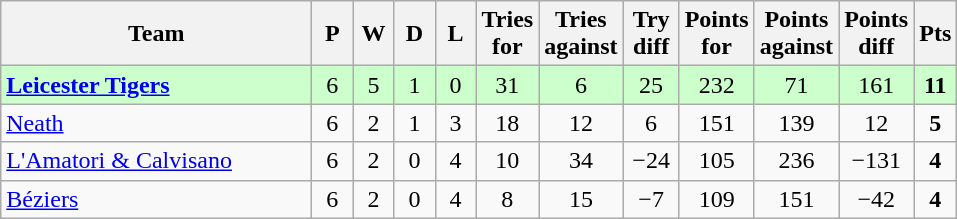<table class="wikitable" style="text-align: center;">
<tr>
<th width="200">Team</th>
<th width="20">P</th>
<th width="20">W</th>
<th width="20">D</th>
<th width="20">L</th>
<th width="20">Tries for</th>
<th width="20">Tries against</th>
<th width="30">Try diff</th>
<th width="20">Points for</th>
<th width="20">Points against</th>
<th width="25">Points diff</th>
<th width="20">Pts</th>
</tr>
<tr bgcolor="#ccffcc">
<td align=left> <strong><a href='#'>Leicester Tigers</a></strong></td>
<td>6</td>
<td>5</td>
<td>1</td>
<td>0</td>
<td>31</td>
<td>6</td>
<td>25</td>
<td>232</td>
<td>71</td>
<td>161</td>
<td><strong>11</strong></td>
</tr>
<tr>
<td align=left> <a href='#'>Neath</a></td>
<td>6</td>
<td>2</td>
<td>1</td>
<td>3</td>
<td>18</td>
<td>12</td>
<td>6</td>
<td>151</td>
<td>139</td>
<td>12</td>
<td><strong>5</strong></td>
</tr>
<tr>
<td align=left> <a href='#'>L'Amatori & Calvisano</a></td>
<td>6</td>
<td>2</td>
<td>0</td>
<td>4</td>
<td>10</td>
<td>34</td>
<td>−24</td>
<td>105</td>
<td>236</td>
<td>−131</td>
<td><strong>4</strong></td>
</tr>
<tr>
<td align=left> <a href='#'>Béziers</a></td>
<td>6</td>
<td>2</td>
<td>0</td>
<td>4</td>
<td>8</td>
<td>15</td>
<td>−7</td>
<td>109</td>
<td>151</td>
<td>−42</td>
<td><strong>4</strong></td>
</tr>
</table>
